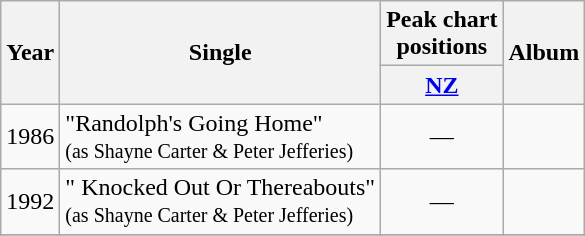<table class="wikitable">
<tr>
<th rowspan=2>Year</th>
<th rowspan=2>Single</th>
<th>Peak chart<br>positions</th>
<th rowspan=2>Album</th>
</tr>
<tr>
<th><a href='#'>NZ</a></th>
</tr>
<tr>
<td>1986</td>
<td>"Randolph's Going Home"<br><small>(as Shayne Carter & Peter Jefferies)</small></td>
<td align="center">—</td>
<td></td>
</tr>
<tr>
<td>1992</td>
<td>" Knocked Out Or Thereabouts"<br><small>(as Shayne Carter & Peter Jefferies)</small></td>
<td align="center">—</td>
<td></td>
</tr>
<tr>
</tr>
</table>
